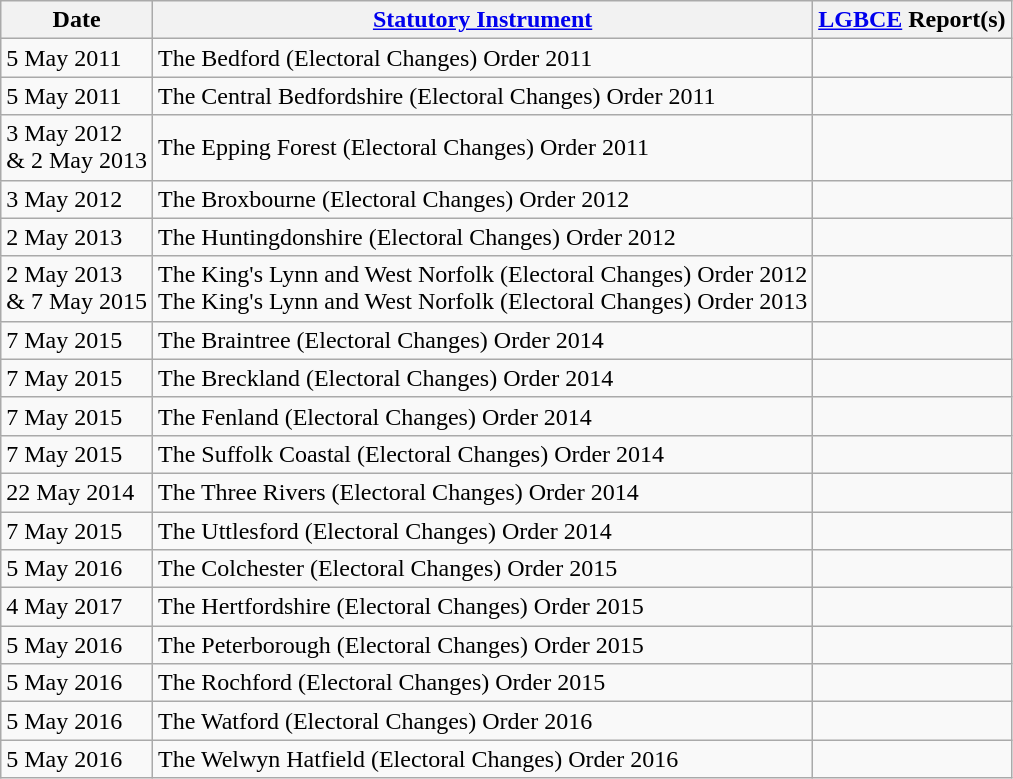<table class="wikitable sortable">
<tr>
<th>Date</th>
<th><a href='#'>Statutory Instrument</a></th>
<th><a href='#'>LGBCE</a> Report(s)</th>
</tr>
<tr>
<td>5 May 2011</td>
<td>The Bedford (Electoral Changes) Order 2011</td>
<td></td>
</tr>
<tr>
<td>5 May 2011</td>
<td>The Central Bedfordshire (Electoral Changes) Order 2011</td>
<td></td>
</tr>
<tr>
<td>3 May 2012<br>& 2 May 2013</td>
<td>The Epping Forest (Electoral Changes) Order 2011</td>
<td></td>
</tr>
<tr>
<td>3 May 2012</td>
<td>The Broxbourne (Electoral Changes) Order 2012</td>
<td></td>
</tr>
<tr>
<td>2 May 2013</td>
<td>The Huntingdonshire (Electoral Changes) Order 2012</td>
<td></td>
</tr>
<tr>
<td>2 May 2013<br>& 7 May 2015</td>
<td>The King's Lynn and West Norfolk (Electoral Changes) Order 2012<br>The King's Lynn and West Norfolk (Electoral Changes) Order 2013</td>
<td></td>
</tr>
<tr>
<td>7 May 2015</td>
<td>The Braintree (Electoral Changes) Order 2014</td>
<td></td>
</tr>
<tr>
<td>7 May 2015</td>
<td>The Breckland (Electoral Changes) Order 2014</td>
<td></td>
</tr>
<tr>
<td>7 May 2015</td>
<td>The Fenland (Electoral Changes) Order 2014</td>
<td></td>
</tr>
<tr>
<td>7 May 2015</td>
<td>The Suffolk Coastal (Electoral Changes) Order 2014</td>
<td></td>
</tr>
<tr>
<td>22 May 2014</td>
<td>The Three Rivers (Electoral Changes) Order 2014</td>
<td></td>
</tr>
<tr>
<td>7 May 2015</td>
<td>The Uttlesford (Electoral Changes) Order 2014</td>
<td></td>
</tr>
<tr>
<td>5 May 2016</td>
<td>The Colchester (Electoral Changes) Order 2015</td>
<td></td>
</tr>
<tr>
<td>4 May 2017</td>
<td>The Hertfordshire (Electoral Changes) Order 2015</td>
<td></td>
</tr>
<tr>
<td>5 May 2016</td>
<td>The Peterborough (Electoral Changes) Order 2015</td>
<td></td>
</tr>
<tr>
<td>5 May 2016</td>
<td>The Rochford (Electoral Changes) Order 2015</td>
<td></td>
</tr>
<tr>
<td>5 May 2016</td>
<td>The Watford (Electoral Changes) Order 2016</td>
<td></td>
</tr>
<tr>
<td>5 May 2016</td>
<td>The Welwyn Hatfield (Electoral Changes) Order 2016</td>
<td></td>
</tr>
</table>
